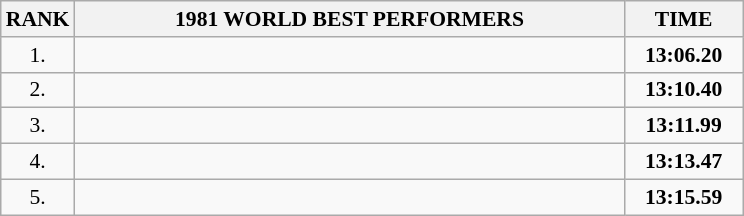<table class="wikitable" style="border-collapse: collapse; font-size: 90%;">
<tr>
<th>RANK</th>
<th align="center" style="width: 25em">1981 WORLD BEST PERFORMERS</th>
<th align="center" style="width: 5em">TIME</th>
</tr>
<tr>
<td align="center">1.</td>
<td></td>
<td align="center"><strong>13:06.20</strong></td>
</tr>
<tr>
<td align="center">2.</td>
<td></td>
<td align="center"><strong>13:10.40</strong></td>
</tr>
<tr>
<td align="center">3.</td>
<td></td>
<td align="center"><strong>13:11.99</strong></td>
</tr>
<tr>
<td align="center">4.</td>
<td></td>
<td align="center"><strong>13:13.47</strong></td>
</tr>
<tr>
<td align="center">5.</td>
<td></td>
<td align="center"><strong>13:15.59</strong></td>
</tr>
</table>
